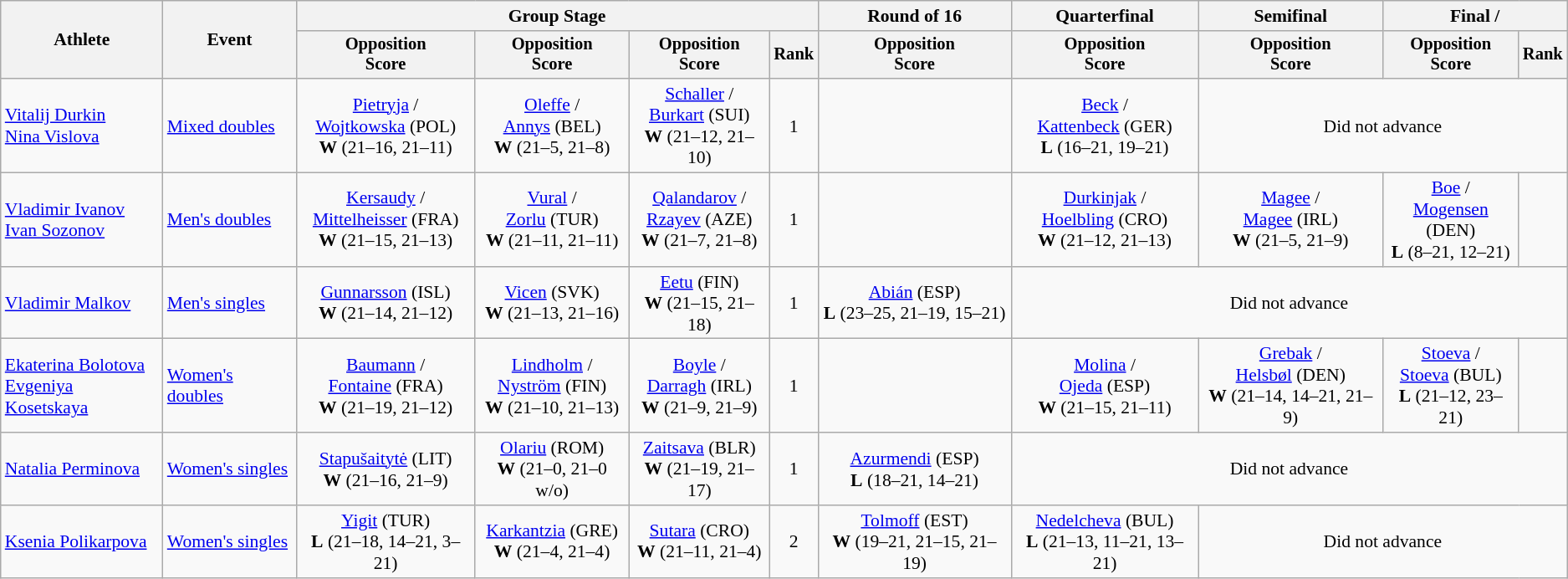<table class="wikitable" style="font-size:90%">
<tr>
<th rowspan=2>Athlete</th>
<th rowspan=2>Event</th>
<th colspan=4>Group Stage</th>
<th>Round of 16</th>
<th>Quarterfinal</th>
<th>Semifinal</th>
<th colspan=2>Final / </th>
</tr>
<tr style="font-size:95%">
<th>Opposition<br>Score</th>
<th>Opposition<br>Score</th>
<th>Opposition<br>Score</th>
<th>Rank</th>
<th>Opposition<br>Score</th>
<th>Opposition<br>Score</th>
<th>Opposition<br>Score</th>
<th>Opposition<br>Score</th>
<th>Rank</th>
</tr>
<tr align=center>
<td align=left><a href='#'>Vitalij Durkin</a><br><a href='#'>Nina Vislova</a></td>
<td align=left><a href='#'>Mixed doubles</a></td>
<td> <a href='#'>Pietryja</a> /<br><a href='#'>Wojtkowska</a> (POL)<br><strong>W</strong> (21–16, 21–11)</td>
<td> <a href='#'>Oleffe</a> /<br><a href='#'>Annys</a> (BEL)<br><strong>W</strong> (21–5, 21–8)</td>
<td> <a href='#'>Schaller</a> /<br><a href='#'>Burkart</a> (SUI)<br><strong>W</strong> (21–12, 21–10)</td>
<td>1</td>
<td></td>
<td> <a href='#'>Beck</a> /<br><a href='#'>Kattenbeck</a> (GER)<br><strong>L</strong> (16–21, 19–21)</td>
<td colspan=4>Did not advance</td>
</tr>
<tr align=center>
<td align=left><a href='#'>Vladimir Ivanov</a><br><a href='#'>Ivan Sozonov</a></td>
<td align=left><a href='#'>Men's doubles</a></td>
<td> <a href='#'>Kersaudy</a> /<br><a href='#'>Mittelheisser</a> (FRA)<br><strong>W</strong> (21–15, 21–13)</td>
<td> <a href='#'>Vural</a> /<br><a href='#'>Zorlu</a> (TUR)<br><strong>W</strong> (21–11, 21–11)</td>
<td> <a href='#'>Qalandarov</a> /<br><a href='#'>Rzayev</a> (AZE)<br><strong>W</strong> (21–7, 21–8)</td>
<td>1</td>
<td></td>
<td> <a href='#'>Durkinjak</a> /<br><a href='#'>Hoelbling</a> (CRO)<br><strong>W</strong> (21–12, 21–13)</td>
<td> <a href='#'>Magee</a> /<br><a href='#'>Magee</a> (IRL)<br><strong>W</strong> (21–5, 21–9)</td>
<td> <a href='#'>Boe</a> /<br><a href='#'>Mogensen</a> (DEN)<br><strong>L</strong> (8–21, 12–21)</td>
<td></td>
</tr>
<tr align=center>
<td align=left><a href='#'>Vladimir Malkov</a></td>
<td align=left><a href='#'>Men's singles</a></td>
<td> <a href='#'>Gunnarsson</a> (ISL)<br><strong>W</strong> (21–14, 21–12)</td>
<td> <a href='#'>Vicen</a> (SVK)<br><strong>W</strong> (21–13, 21–16)</td>
<td> <a href='#'>Eetu</a> (FIN)<br><strong>W</strong> (21–15, 21–18)</td>
<td>1</td>
<td> <a href='#'>Abián</a> (ESP)<br><strong>L</strong> (23–25, 21–19, 15–21)</td>
<td colspan=4>Did not advance</td>
</tr>
<tr align=center>
<td align=left><a href='#'>Ekaterina Bolotova</a><br><a href='#'>Evgeniya Kosetskaya</a></td>
<td align=left><a href='#'>Women's doubles</a></td>
<td> <a href='#'>Baumann</a> /<br><a href='#'>Fontaine</a> (FRA)<br><strong>W</strong> (21–19, 21–12)</td>
<td> <a href='#'>Lindholm</a> /<br><a href='#'>Nyström</a> (FIN)<br><strong>W</strong> (21–10, 21–13)</td>
<td> <a href='#'>Boyle</a> /<br><a href='#'>Darragh</a> (IRL)<br><strong>W</strong> (21–9, 21–9)</td>
<td>1</td>
<td></td>
<td> <a href='#'>Molina</a> /<br><a href='#'>Ojeda</a> (ESP)<br><strong>W</strong> (21–15, 21–11)</td>
<td> <a href='#'>Grebak</a> /<br><a href='#'>Helsbøl</a> (DEN)<br><strong>W</strong> (21–14, 14–21, 21–9)</td>
<td> <a href='#'>Stoeva</a> /<br><a href='#'>Stoeva</a> (BUL)<br><strong>L</strong> (21–12, 23–21)</td>
<td></td>
</tr>
<tr align=center>
<td align=left><a href='#'>Natalia Perminova</a></td>
<td align=left><a href='#'>Women's singles</a></td>
<td> <a href='#'>Stapušaitytė</a> (LIT)<br><strong>W</strong> (21–16, 21–9)</td>
<td> <a href='#'>Olariu</a> (ROM)<br><strong>W</strong> (21–0, 21–0 w/o)</td>
<td> <a href='#'>Zaitsava</a> (BLR)<br><strong>W</strong> (21–19, 21–17)</td>
<td>1</td>
<td> <a href='#'>Azurmendi</a> (ESP)<br><strong>L</strong> (18–21, 14–21)</td>
<td colspan=4>Did not advance</td>
</tr>
<tr align=center>
<td align=left><a href='#'>Ksenia Polikarpova</a></td>
<td align=left><a href='#'>Women's singles</a></td>
<td> <a href='#'>Yigit</a> (TUR)<br><strong>L</strong> (21–18, 14–21, 3–21)</td>
<td> <a href='#'>Karkantzia</a> (GRE)<br><strong>W</strong> (21–4, 21–4)</td>
<td> <a href='#'>Sutara</a> (CRO)<br><strong>W</strong> (21–11, 21–4)</td>
<td>2</td>
<td> <a href='#'>Tolmoff</a> (EST)<br><strong>W</strong> (19–21, 21–15, 21–19)</td>
<td> <a href='#'>Nedelcheva</a> (BUL)<br><strong>L</strong> (21–13, 11–21, 13–21)</td>
<td colspan=3>Did not advance</td>
</tr>
</table>
